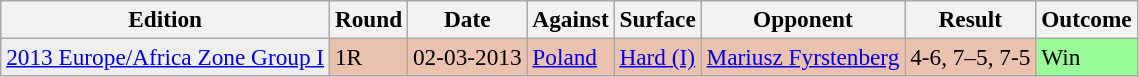<table class="wikitable" style="font-size:97%;">
<tr bgcolor="#eeeeee">
<th>Edition</th>
<th>Round</th>
<th>Date</th>
<th>Against</th>
<th>Surface</th>
<th>Opponent</th>
<th>Result</th>
<th>Outcome</th>
</tr>
<tr bgcolor=#EBC2AF>
<td rowspan=2 bgcolor=#efefef><a href='#'>2013 Europe/Africa Zone Group I</a></td>
<td rowspan=2>1R</td>
<td>02-03-2013</td>
<td rowspan=2> <a href='#'>Poland</a></td>
<td rowspan=2><a href='#'>Hard (I)</a></td>
<td><a href='#'>Mariusz Fyrstenberg</a></td>
<td>4-6, 7–5, 7-5</td>
<td bgcolor=98FB98>Win</td>
</tr>
</table>
